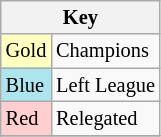<table class="wikitable" style="font-size:85%">
<tr>
<th colspan=2>Key</th>
</tr>
<tr>
<td bgcolor="#ffffbf">Gold</td>
<td>Champions</td>
</tr>
<tr>
<td bgcolor="#ace5ee">Blue</td>
<td>Left League</td>
</tr>
<tr>
<td bgcolor="#ffcfcf">Red</td>
<td>Relegated</td>
</tr>
<tr>
</tr>
</table>
